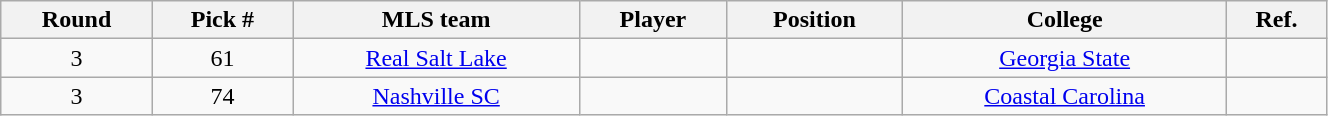<table class="wikitable sortable" style="width:70%; text-align:center;">
<tr>
<th>Round</th>
<th>Pick #</th>
<th>MLS team</th>
<th>Player</th>
<th>Position</th>
<th>College</th>
<th class="unsortable">Ref.</th>
</tr>
<tr>
<td>3</td>
<td>61</td>
<td><a href='#'>Real Salt Lake</a></td>
<td></td>
<td></td>
<td><a href='#'>Georgia State</a></td>
<td></td>
</tr>
<tr>
<td>3</td>
<td>74</td>
<td><a href='#'>Nashville SC</a></td>
<td></td>
<td></td>
<td><a href='#'>Coastal Carolina</a></td>
<td></td>
</tr>
</table>
